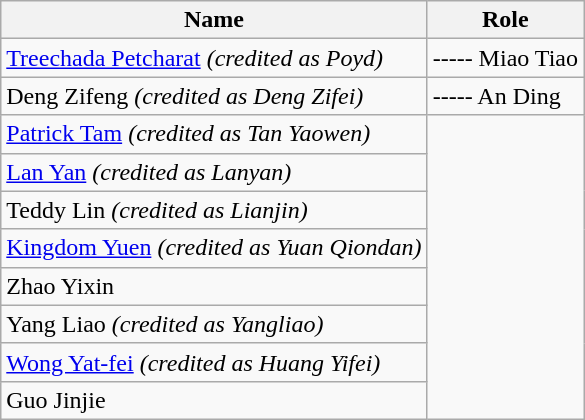<table class=wikitable>
<tr>
<th>Name</th>
<th>Role</th>
</tr>
<tr>
<td><a href='#'>Treechada Petcharat</a> <em>(credited as Poyd)</em></td>
<td>----- Miao Tiao</td>
</tr>
<tr>
<td>Deng Zifeng <em>(credited as Deng Zifei)</em></td>
<td>----- An Ding</td>
</tr>
<tr>
<td><a href='#'>Patrick Tam</a> <em>(credited as Tan Yaowen)</em></td>
</tr>
<tr>
<td><a href='#'>Lan Yan</a> <em>(credited as Lanyan)</em></td>
</tr>
<tr>
<td>Teddy Lin <em>(credited as Lianjin)</em></td>
</tr>
<tr>
<td><a href='#'>Kingdom Yuen</a> <em>(credited as Yuan Qiondan)</em></td>
</tr>
<tr>
<td>Zhao Yixin</td>
</tr>
<tr>
<td>Yang Liao <em>(credited as Yangliao)</em></td>
</tr>
<tr>
<td><a href='#'>Wong Yat-fei</a> <em>(credited as Huang Yifei)</em></td>
</tr>
<tr>
<td>Guo Jinjie</td>
</tr>
</table>
